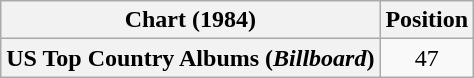<table class="wikitable plainrowheaders" style="text-align:center">
<tr>
<th scope="col">Chart (1984)</th>
<th scope="col">Position</th>
</tr>
<tr>
<th scope="row">US Top Country Albums (<em>Billboard</em>)</th>
<td>47</td>
</tr>
</table>
